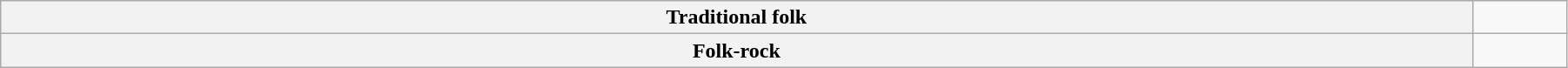<table class="wikitable" width=95%>
<tr>
<th>Traditional folk</th>
<td></td>
</tr>
<tr>
<th>Folk-rock</th>
<td></td>
</tr>
</table>
